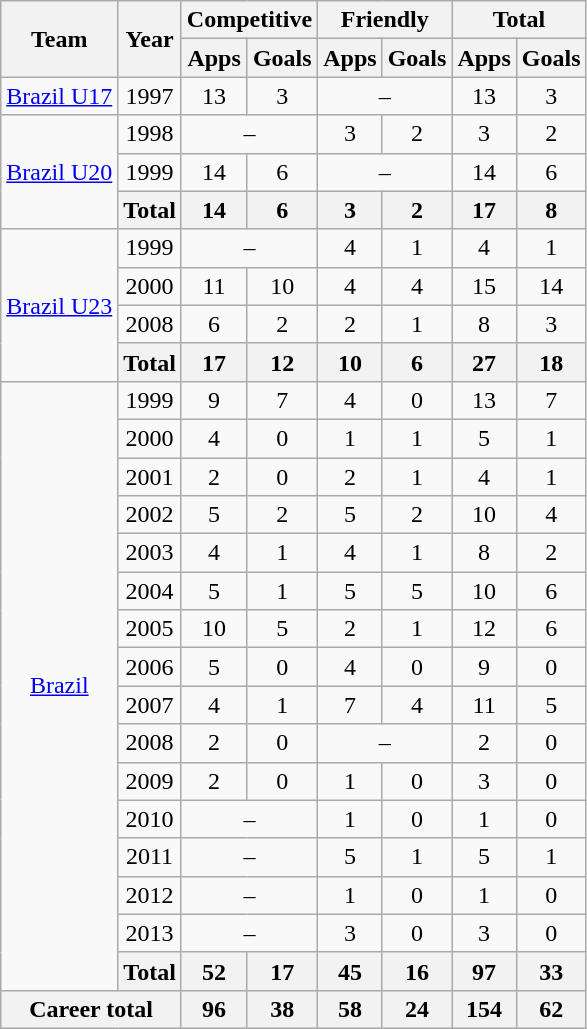<table class="wikitable" style="text-align:center">
<tr>
<th rowspan="2">Team</th>
<th rowspan="2">Year</th>
<th colspan="2">Competitive</th>
<th colspan="2">Friendly</th>
<th colspan="2">Total</th>
</tr>
<tr>
<th>Apps</th>
<th>Goals</th>
<th>Apps</th>
<th>Goals</th>
<th>Apps</th>
<th>Goals</th>
</tr>
<tr>
<td><a href='#'>Brazil U17</a></td>
<td>1997</td>
<td>13</td>
<td>3</td>
<td colspan="2">–</td>
<td>13</td>
<td>3</td>
</tr>
<tr>
<td rowspan="3"><a href='#'>Brazil U20</a></td>
<td>1998</td>
<td colspan="2">–</td>
<td>3</td>
<td>2</td>
<td>3</td>
<td>2</td>
</tr>
<tr>
<td>1999</td>
<td>14</td>
<td>6</td>
<td colspan="2">–</td>
<td>14</td>
<td>6</td>
</tr>
<tr>
<th>Total</th>
<th>14</th>
<th>6</th>
<th>3</th>
<th>2</th>
<th>17</th>
<th>8</th>
</tr>
<tr>
<td rowspan="4"><a href='#'>Brazil U23</a></td>
<td>1999</td>
<td colspan="2">–</td>
<td>4</td>
<td>1</td>
<td>4</td>
<td>1</td>
</tr>
<tr>
<td>2000</td>
<td>11</td>
<td>10</td>
<td>4</td>
<td>4</td>
<td>15</td>
<td>14</td>
</tr>
<tr>
<td>2008</td>
<td>6</td>
<td>2</td>
<td>2</td>
<td>1</td>
<td>8</td>
<td>3</td>
</tr>
<tr>
<th>Total</th>
<th>17</th>
<th>12</th>
<th>10</th>
<th>6</th>
<th>27</th>
<th>18</th>
</tr>
<tr>
<td rowspan="16"><a href='#'>Brazil</a></td>
<td>1999</td>
<td>9</td>
<td>7</td>
<td>4</td>
<td>0</td>
<td>13</td>
<td>7</td>
</tr>
<tr>
<td>2000</td>
<td>4</td>
<td>0</td>
<td>1</td>
<td>1</td>
<td>5</td>
<td>1</td>
</tr>
<tr>
<td>2001</td>
<td>2</td>
<td>0</td>
<td>2</td>
<td>1</td>
<td>4</td>
<td>1</td>
</tr>
<tr>
<td>2002</td>
<td>5</td>
<td>2</td>
<td>5</td>
<td>2</td>
<td>10</td>
<td>4</td>
</tr>
<tr>
<td>2003</td>
<td>4</td>
<td>1</td>
<td>4</td>
<td>1</td>
<td>8</td>
<td>2</td>
</tr>
<tr>
<td>2004</td>
<td>5</td>
<td>1</td>
<td>5</td>
<td>5</td>
<td>10</td>
<td>6</td>
</tr>
<tr>
<td>2005</td>
<td>10</td>
<td>5</td>
<td>2</td>
<td>1</td>
<td>12</td>
<td>6</td>
</tr>
<tr>
<td>2006</td>
<td>5</td>
<td>0</td>
<td>4</td>
<td>0</td>
<td>9</td>
<td>0</td>
</tr>
<tr>
<td>2007</td>
<td>4</td>
<td>1</td>
<td>7</td>
<td>4</td>
<td>11</td>
<td>5</td>
</tr>
<tr>
<td>2008</td>
<td>2</td>
<td>0</td>
<td colspan="2">–</td>
<td>2</td>
<td>0</td>
</tr>
<tr>
<td>2009</td>
<td>2</td>
<td>0</td>
<td>1</td>
<td>0</td>
<td>3</td>
<td>0</td>
</tr>
<tr>
<td>2010</td>
<td colspan="2">–</td>
<td>1</td>
<td>0</td>
<td>1</td>
<td>0</td>
</tr>
<tr>
<td>2011</td>
<td colspan="2">–</td>
<td>5</td>
<td>1</td>
<td>5</td>
<td>1</td>
</tr>
<tr>
<td>2012</td>
<td colspan="2">–</td>
<td>1</td>
<td>0</td>
<td>1</td>
<td>0</td>
</tr>
<tr>
<td>2013</td>
<td colspan="2">–</td>
<td>3</td>
<td>0</td>
<td>3</td>
<td>0</td>
</tr>
<tr>
<th>Total</th>
<th>52</th>
<th>17</th>
<th>45</th>
<th>16</th>
<th>97</th>
<th>33</th>
</tr>
<tr>
<th colspan="2">Career total</th>
<th>96</th>
<th>38</th>
<th>58</th>
<th>24</th>
<th>154</th>
<th>62</th>
</tr>
</table>
